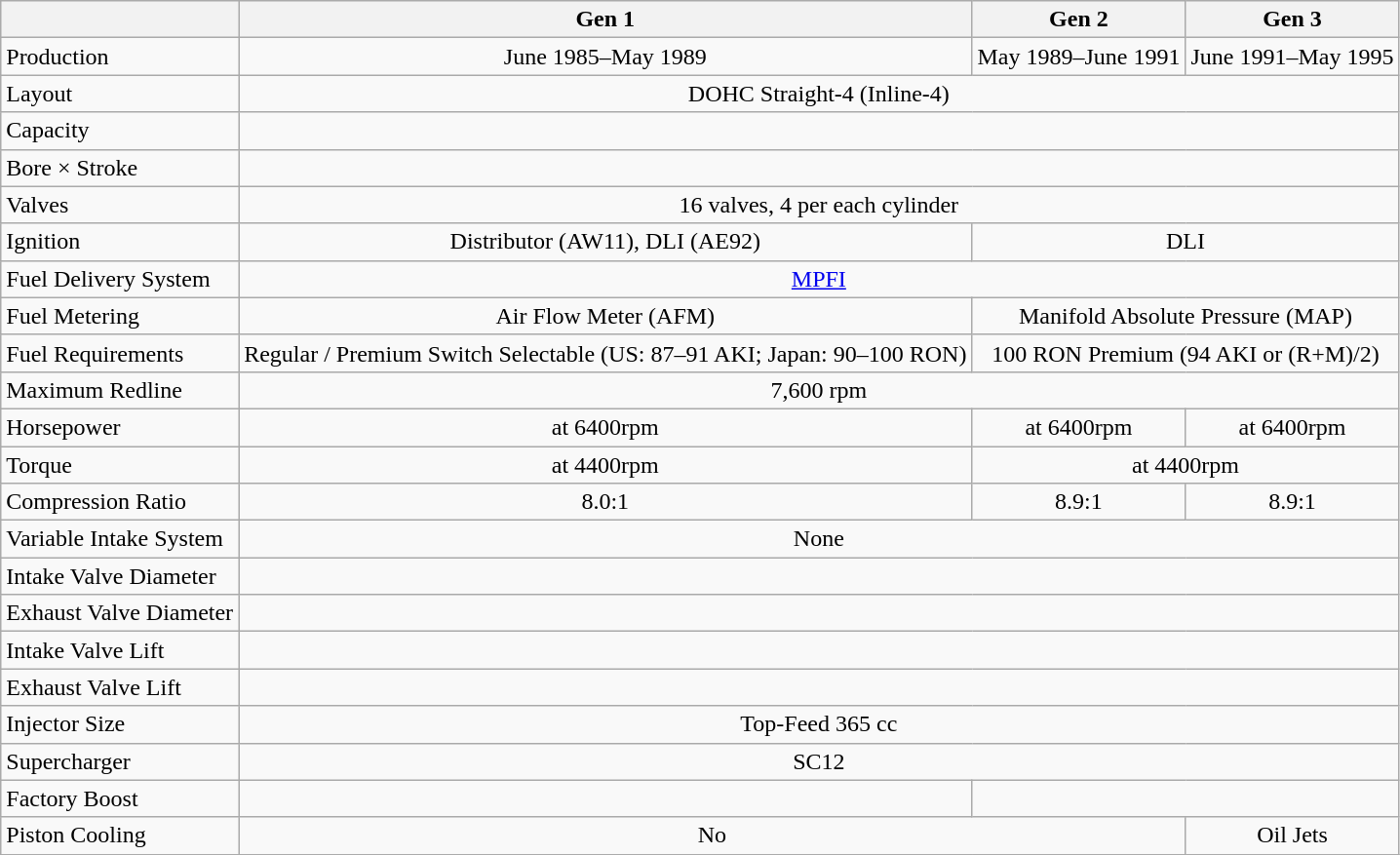<table class="wikitable" style="text-align: center;">
<tr>
<th></th>
<th>Gen 1</th>
<th>Gen 2</th>
<th>Gen 3</th>
</tr>
<tr>
<td style="text-align: left;">Production</td>
<td>June 1985–May 1989</td>
<td>May 1989–June 1991</td>
<td>June 1991–May 1995</td>
</tr>
<tr>
<td style="text-align: left;">Layout</td>
<td colspan="3">DOHC Straight-4 (Inline-4)</td>
</tr>
<tr>
<td style="text-align: left;">Capacity</td>
<td colspan="3"></td>
</tr>
<tr>
<td style="text-align: left;">Bore × Stroke</td>
<td colspan="3"></td>
</tr>
<tr>
<td style="text-align: left;">Valves</td>
<td colspan="3">16 valves, 4 per each cylinder</td>
</tr>
<tr>
<td style="text-align: left;">Ignition</td>
<td>Distributor (AW11), DLI (AE92)</td>
<td colspan="2">DLI</td>
</tr>
<tr>
<td style="text-align: left;">Fuel Delivery System</td>
<td colspan="3"><a href='#'>MPFI</a></td>
</tr>
<tr>
<td style="text-align: left;">Fuel Metering</td>
<td>Air Flow Meter (AFM)</td>
<td colspan="2">Manifold Absolute Pressure (MAP)</td>
</tr>
<tr>
<td style="text-align: left;">Fuel Requirements</td>
<td>Regular / Premium Switch Selectable (US: 87–91 AKI; Japan: 90–100 RON)</td>
<td colspan="2">100 RON Premium (94 AKI or (R+M)/2)</td>
</tr>
<tr>
<td style="text-align: left;">Maximum Redline</td>
<td colspan="3">7,600 rpm</td>
</tr>
<tr>
<td style="text-align: left;">Horsepower</td>
<td> at 6400rpm</td>
<td> at 6400rpm</td>
<td> at 6400rpm</td>
</tr>
<tr>
<td style="text-align: left;">Torque</td>
<td> at 4400rpm</td>
<td colspan="2"> at 4400rpm</td>
</tr>
<tr>
<td style="text-align: left;">Compression Ratio</td>
<td>8.0:1</td>
<td>8.9:1</td>
<td>8.9:1</td>
</tr>
<tr>
<td style="text-align: left;">Variable Intake System</td>
<td colspan="3">None</td>
</tr>
<tr>
<td style="text-align: left;">Intake Valve Diameter</td>
<td colspan="3"></td>
</tr>
<tr>
<td style="text-align: left;">Exhaust Valve Diameter</td>
<td colspan="3"></td>
</tr>
<tr>
<td style="text-align: left;">Intake Valve Lift</td>
<td colspan="3"></td>
</tr>
<tr>
<td style="text-align: left;">Exhaust Valve Lift</td>
<td colspan="3"></td>
</tr>
<tr>
<td style="text-align: left;">Injector Size</td>
<td colspan="3">Top-Feed 365 cc</td>
</tr>
<tr>
<td style="text-align: left;">Supercharger</td>
<td colspan="3">SC12</td>
</tr>
<tr>
<td style="text-align: left;">Factory Boost</td>
<td></td>
<td colspan="3"></td>
</tr>
<tr>
<td style="text-align: left;">Piston Cooling</td>
<td colspan="2">No</td>
<td>Oil Jets</td>
</tr>
<tr>
</tr>
</table>
